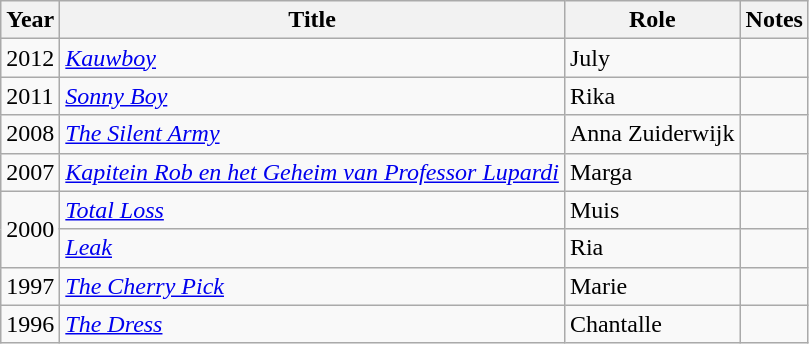<table class="wikitable sortable">
<tr>
<th>Year</th>
<th>Title</th>
<th>Role</th>
<th class="unsortable">Notes</th>
</tr>
<tr>
<td>2012</td>
<td><em><a href='#'>Kauwboy</a></em></td>
<td>July</td>
<td></td>
</tr>
<tr>
<td>2011</td>
<td><em><a href='#'>Sonny Boy</a></em></td>
<td>Rika</td>
<td></td>
</tr>
<tr>
<td>2008</td>
<td><em><a href='#'>The Silent Army</a></em></td>
<td>Anna Zuiderwijk</td>
<td></td>
</tr>
<tr>
<td>2007</td>
<td><em><a href='#'>Kapitein Rob en het Geheim van Professor Lupardi</a></em></td>
<td>Marga</td>
<td></td>
</tr>
<tr>
<td rowspan=2>2000</td>
<td><em><a href='#'>Total Loss</a></em></td>
<td>Muis</td>
<td></td>
</tr>
<tr>
<td><em><a href='#'>Leak</a></em></td>
<td>Ria</td>
<td></td>
</tr>
<tr>
<td>1997</td>
<td><em><a href='#'>The Cherry Pick</a></em></td>
<td>Marie</td>
<td></td>
</tr>
<tr>
<td>1996</td>
<td><em><a href='#'>The Dress</a></em></td>
<td>Chantalle</td>
<td></td>
</tr>
</table>
